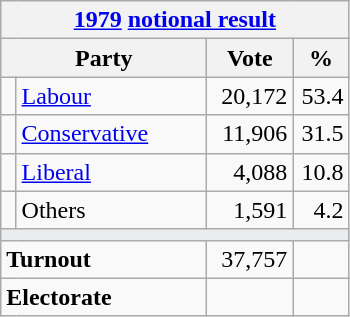<table class="wikitable">
<tr>
<th colspan="4"><a href='#'>1979</a> <a href='#'>notional result</a></th>
</tr>
<tr>
<th bgcolor="#DDDDFF" width="130px" colspan="2">Party</th>
<th bgcolor="#DDDDFF" width="50px">Vote</th>
<th bgcolor="#DDDDFF" width="30px">%</th>
</tr>
<tr>
<td></td>
<td><a href='#'>Labour</a></td>
<td align=right>20,172</td>
<td align=right>53.4</td>
</tr>
<tr>
<td></td>
<td><a href='#'>Conservative</a></td>
<td align=right>11,906</td>
<td align=right>31.5</td>
</tr>
<tr>
<td></td>
<td><a href='#'>Liberal</a></td>
<td align=right>4,088</td>
<td align=right>10.8</td>
</tr>
<tr>
<td></td>
<td>Others</td>
<td align=right>1,591</td>
<td align=right>4.2</td>
</tr>
<tr>
<td colspan="4" bgcolor="#EAECF0"></td>
</tr>
<tr>
<td colspan="2"><strong>Turnout</strong></td>
<td align=right>37,757</td>
<td align=right></td>
</tr>
<tr>
<td colspan="2"><strong>Electorate</strong></td>
<td align=right></td>
</tr>
</table>
